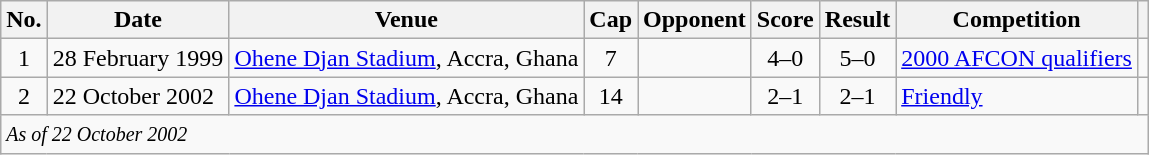<table class="wikitable sortable">
<tr>
<th scope="col">No.</th>
<th scope="col">Date</th>
<th scope="col">Venue</th>
<th scope="col">Cap</th>
<th scope="col">Opponent</th>
<th scope="col">Score</th>
<th scope="col">Result</th>
<th scope="col">Competition</th>
<th class="unsortable" scope="col"></th>
</tr>
<tr>
<td align="center">1</td>
<td>28 February 1999</td>
<td><a href='#'>Ohene Djan Stadium</a>, Accra, Ghana</td>
<td align="center">7</td>
<td></td>
<td align="center">4–0</td>
<td align="center">5–0</td>
<td><a href='#'>2000 AFCON qualifiers</a></td>
<td align="center"></td>
</tr>
<tr>
<td align="center">2</td>
<td>22 October 2002</td>
<td><a href='#'>Ohene Djan Stadium</a>, Accra, Ghana</td>
<td align="center">14</td>
<td></td>
<td align="center">2–1</td>
<td align="center">2–1</td>
<td><a href='#'>Friendly</a></td>
<td align="center"></td>
</tr>
<tr>
<td colspan="9"><small><em>As of  22 October 2002</em></small></td>
</tr>
</table>
